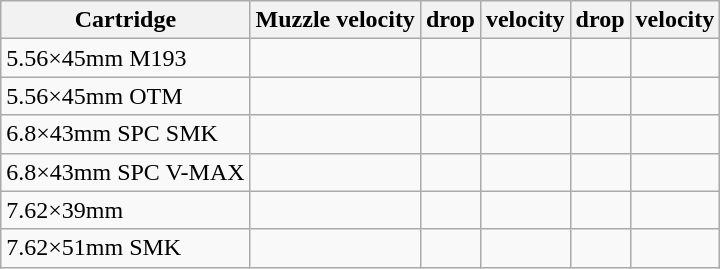<table class="wikitable sortable">
<tr>
<th>Cartridge</th>
<th>Muzzle velocity</th>
<th> drop</th>
<th> velocity</th>
<th> drop</th>
<th> velocity</th>
</tr>
<tr>
<td>5.56×45mm  M193</td>
<td></td>
<td></td>
<td></td>
<td></td>
<td></td>
</tr>
<tr>
<td>5.56×45mm  OTM</td>
<td></td>
<td></td>
<td></td>
<td></td>
<td></td>
</tr>
<tr>
<td>6.8×43mm SPC  SMK</td>
<td></td>
<td></td>
<td></td>
<td></td>
<td></td>
</tr>
<tr>
<td>6.8×43mm SPC  V-MAX</td>
<td></td>
<td></td>
<td></td>
<td></td>
<td></td>
</tr>
<tr>
<td>7.62×39mm</td>
<td></td>
<td></td>
<td></td>
<td></td>
<td></td>
</tr>
<tr>
<td>7.62×51mm  SMK</td>
<td></td>
<td></td>
<td></td>
<td></td>
<td></td>
</tr>
</table>
